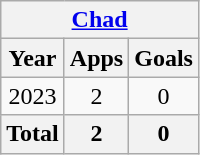<table class=wikitable style=text-align:center>
<tr>
<th colspan=4><a href='#'>Chad</a></th>
</tr>
<tr>
<th>Year</th>
<th>Apps</th>
<th>Goals</th>
</tr>
<tr>
<td>2023</td>
<td>2</td>
<td>0</td>
</tr>
<tr>
<th colspan=1>Total</th>
<th>2</th>
<th>0</th>
</tr>
</table>
